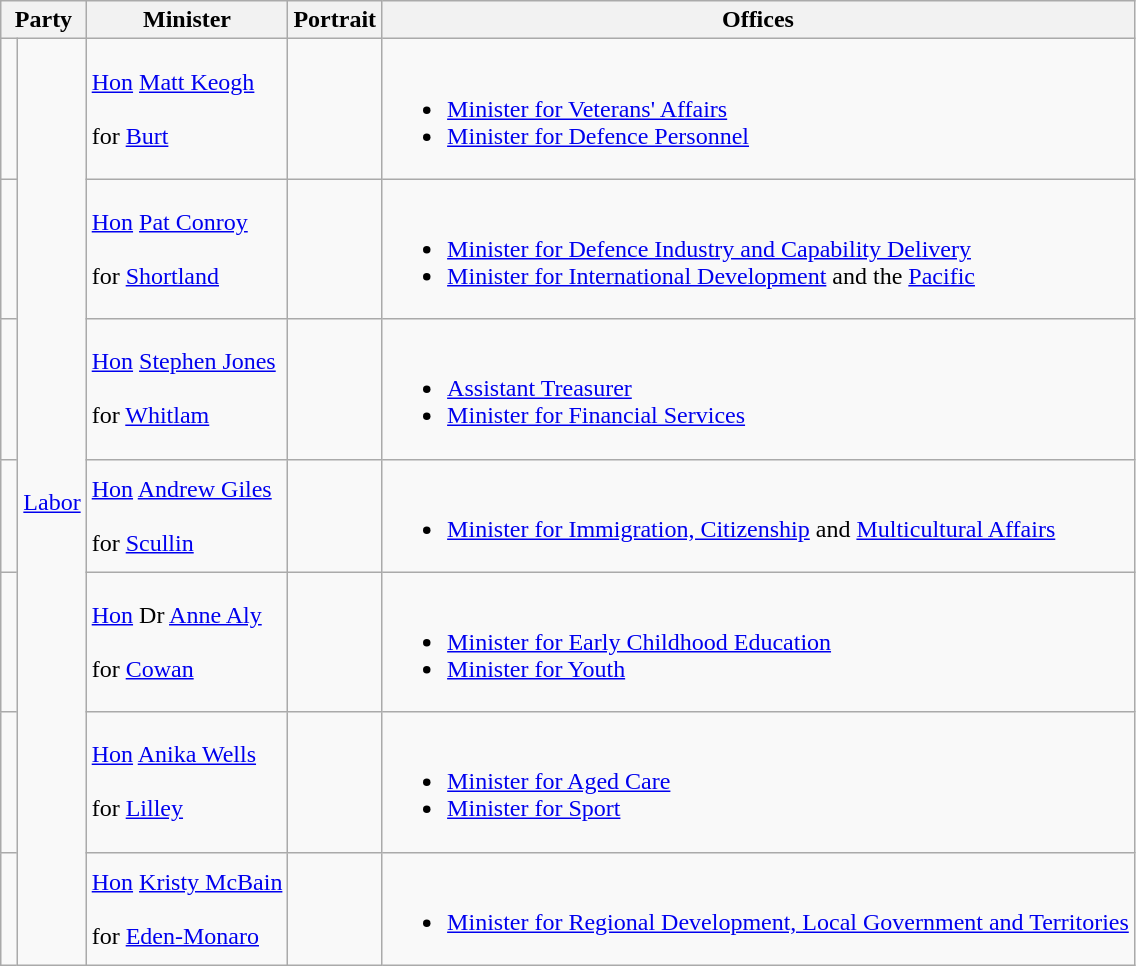<table class="wikitable sortable">
<tr>
<th colspan="2">Party</th>
<th>Minister</th>
<th>Portrait</th>
<th>Offices</th>
</tr>
<tr>
<td> </td>
<td rowspan=7><a href='#'>Labor</a></td>
<td><a href='#'>Hon</a> <a href='#'>Matt Keogh</a> <br><br> for <a href='#'>Burt</a><br></td>
<td></td>
<td><br><ul><li><a href='#'>Minister for Veterans' Affairs</a></li><li><a href='#'>Minister for Defence Personnel</a></li></ul></td>
</tr>
<tr>
<td> </td>
<td><a href='#'>Hon</a> <a href='#'>Pat Conroy</a> <br><br> for <a href='#'>Shortland</a><br></td>
<td></td>
<td><br><ul><li><a href='#'>Minister for Defence Industry and Capability Delivery</a></li><li><a href='#'>Minister for International Development</a> and the <a href='#'>Pacific</a></li></ul></td>
</tr>
<tr>
<td> </td>
<td><a href='#'>Hon</a> <a href='#'>Stephen Jones</a> <br><br> for <a href='#'>Whitlam</a><br></td>
<td></td>
<td><br><ul><li><a href='#'>Assistant Treasurer</a></li><li><a href='#'>Minister for Financial Services</a></li></ul></td>
</tr>
<tr>
<td> </td>
<td><a href='#'>Hon</a> <a href='#'>Andrew Giles</a> <br><br> for <a href='#'>Scullin</a><br></td>
<td></td>
<td><br><ul><li><a href='#'>Minister for Immigration, Citizenship</a> and <a href='#'>Multicultural Affairs</a></li></ul></td>
</tr>
<tr>
<td> </td>
<td><a href='#'>Hon</a> Dr <a href='#'>Anne Aly</a> <br><br> for <a href='#'>Cowan</a><br></td>
<td></td>
<td><br><ul><li><a href='#'>Minister for Early Childhood Education</a></li><li><a href='#'>Minister for Youth</a></li></ul></td>
</tr>
<tr>
<td> </td>
<td><a href='#'>Hon</a> <a href='#'>Anika Wells</a> <br><br> for <a href='#'>Lilley</a><br></td>
<td></td>
<td><br><ul><li><a href='#'>Minister for Aged Care</a></li><li><a href='#'>Minister for Sport</a></li></ul></td>
</tr>
<tr>
<td> </td>
<td><a href='#'>Hon</a> <a href='#'>Kristy McBain</a> <br><br> for <a href='#'>Eden-Monaro</a><br></td>
<td></td>
<td><br><ul><li><a href='#'>Minister for Regional Development, Local Government and Territories</a></li></ul></td>
</tr>
</table>
